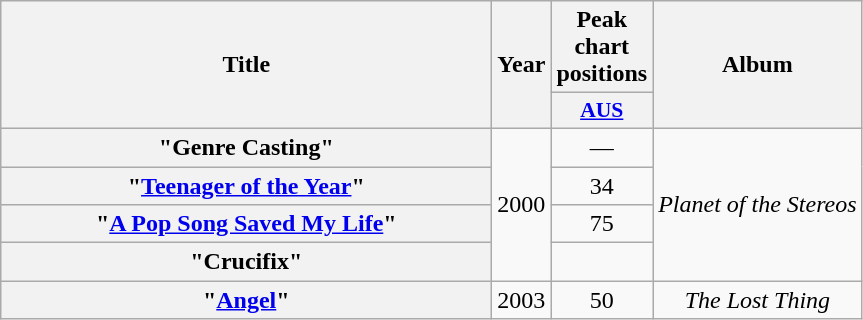<table style="text-align:center;" class="wikitable plainrowheaders" border="1">
<tr>
<th scope="col" rowspan="2" style="width:20em;">Title</th>
<th scope="col" rowspan="2">Year</th>
<th scope="col" colspan="1">Peak chart positions</th>
<th scope="col" rowspan="2">Album</th>
</tr>
<tr>
<th scope="col" style="width:3em;font-size:90%;"><a href='#'>AUS</a><br></th>
</tr>
<tr>
<th scope="row">"Genre Casting"</th>
<td rowspan="4">2000</td>
<td>—</td>
<td rowspan="4"><em>Planet of the Stereos</em></td>
</tr>
<tr>
<th scope="row">"<a href='#'>Teenager of the Year</a>"</th>
<td>34</td>
</tr>
<tr>
<th scope="row">"<a href='#'>A Pop Song Saved My Life</a>"</th>
<td>75</td>
</tr>
<tr>
<th scope="row">"Crucifix"</th>
<td 76></td>
</tr>
<tr>
<th scope="row">"<a href='#'>Angel</a>"</th>
<td>2003</td>
<td>50</td>
<td><em>The Lost Thing</em></td>
</tr>
</table>
